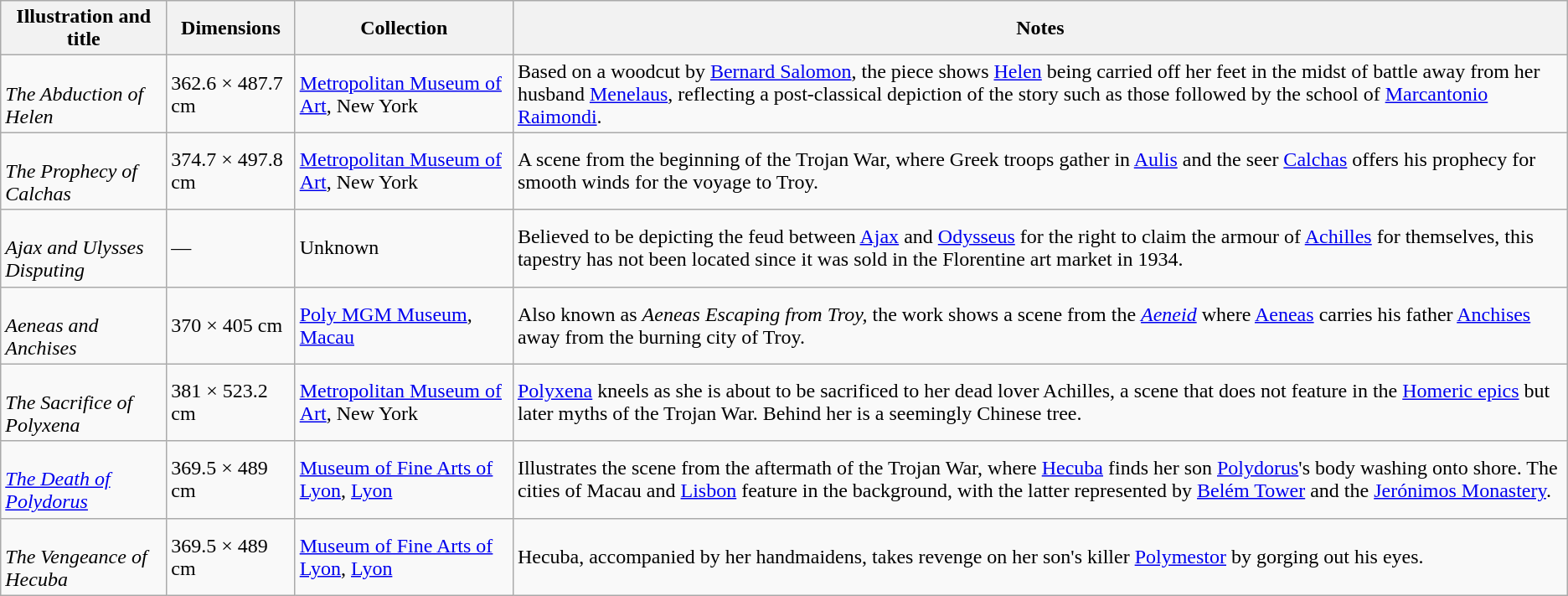<table class="wikitable">
<tr>
<th>Illustration and title</th>
<th>Dimensions</th>
<th>Collection</th>
<th>Notes</th>
</tr>
<tr>
<td><br><em>The Abduction of Helen</em></td>
<td>362.6 × 487.7 cm</td>
<td><a href='#'>Metropolitan Museum of Art</a>, New York</td>
<td>Based on a woodcut by <a href='#'>Bernard Salomon</a>, the piece shows <a href='#'>Helen</a> being carried off her feet in the midst of battle away from her husband <a href='#'>Menelaus</a>, reflecting a post-classical depiction of the story such as those followed by the school of <a href='#'>Marcantonio Raimondi</a>.</td>
</tr>
<tr>
<td><br><em>The Prophecy of Calchas</em></td>
<td>374.7 × 497.8 cm</td>
<td><a href='#'>Metropolitan Museum of Art</a>, New York</td>
<td>A scene from the beginning of the Trojan War, where Greek troops gather in <a href='#'>Aulis</a> and the seer <a href='#'>Calchas</a> offers his prophecy for smooth winds for the voyage to Troy.</td>
</tr>
<tr>
<td><br><em>Ajax and Ulysses Disputing</em></td>
<td>—</td>
<td>Unknown</td>
<td>Believed to be depicting the feud between <a href='#'>Ajax</a> and <a href='#'>Odysseus</a> for the right to claim the armour of <a href='#'>Achilles</a> for themselves, this tapestry has not been located since it was sold in the Florentine art market in 1934.</td>
</tr>
<tr>
<td><br><em>Aeneas and Anchises</em></td>
<td>370 × 405 cm</td>
<td><a href='#'>Poly MGM Museum</a>, <a href='#'>Macau</a></td>
<td>Also known as <em>Aeneas Escaping from Troy,</em> the work shows a scene from the <em><a href='#'>Aeneid</a></em> where <a href='#'>Aeneas</a> carries his father <a href='#'>Anchises</a> away from the burning city of Troy.</td>
</tr>
<tr>
<td><br><em>The Sacrifice of Polyxena</em></td>
<td>381 × 523.2 cm</td>
<td><a href='#'>Metropolitan Museum of Art</a>, New York</td>
<td><a href='#'>Polyxena</a> kneels as she is about to be sacrificed to her dead lover Achilles, a scene that does not feature in the <a href='#'>Homeric epics</a> but later myths of the Trojan War. Behind her is a seemingly Chinese tree.</td>
</tr>
<tr>
<td><br><em><a href='#'>The Death of Polydorus</a></em></td>
<td>369.5 × 489 cm</td>
<td><a href='#'>Museum of Fine Arts of Lyon</a>, <a href='#'>Lyon</a></td>
<td>Illustrates the scene from the aftermath of the Trojan War, where <a href='#'>Hecuba</a> finds her son <a href='#'>Polydorus</a>'s body washing onto shore. The cities of Macau and <a href='#'>Lisbon</a> feature in the background, with the latter represented by <a href='#'>Belém Tower</a> and the <a href='#'>Jerónimos Monastery</a>.</td>
</tr>
<tr>
<td><br><em>The Vengeance of Hecuba</em></td>
<td>369.5 × 489 cm</td>
<td><a href='#'>Museum of Fine Arts of Lyon</a>, <a href='#'>Lyon</a></td>
<td>Hecuba, accompanied by her handmaidens, takes revenge on her son's killer <a href='#'>Polymestor</a> by gorging out his eyes.</td>
</tr>
</table>
